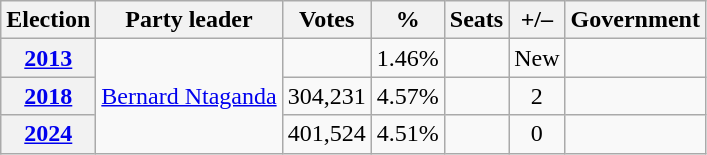<table class=wikitable style=text-align:center>
<tr>
<th>Election</th>
<th>Party leader</th>
<th>Votes</th>
<th>%</th>
<th>Seats</th>
<th>+/–</th>
<th>Government</th>
</tr>
<tr>
<th><a href='#'>2013</a></th>
<td rowspan="3"><a href='#'>Bernard Ntaganda</a></td>
<td></td>
<td>1.46%</td>
<td></td>
<td>New</td>
<td></td>
</tr>
<tr>
<th><a href='#'>2018</a></th>
<td>304,231</td>
<td>4.57%</td>
<td></td>
<td> 2</td>
<td></td>
</tr>
<tr>
<th><a href='#'>2024</a></th>
<td>401,524</td>
<td>4.51%</td>
<td></td>
<td> 0</td>
<td></td>
</tr>
</table>
